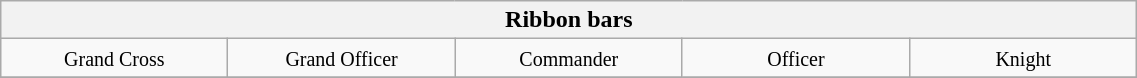<table align=center class=wikitable width=60%>
<tr>
<th colspan=5><strong>Ribbon bars</strong></th>
</tr>
<tr>
<td width=20% valign=top align=center><small>Grand Cross</small></td>
<td width=20% valign=top align=center><small>Grand Officer</small></td>
<td width=20% valign=top align=center><small>Commander</small></td>
<td width=20% valign=top align=center><small>Officer</small></td>
<td width=20% valign=top align=center><small>Knight</small></td>
</tr>
<tr>
</tr>
</table>
